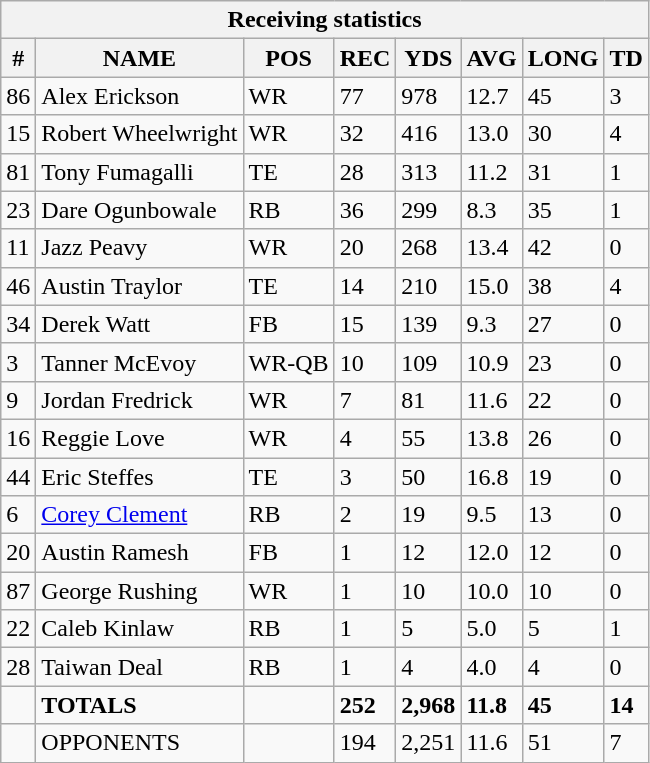<table class="wikitable sortable collapsible collapsed">
<tr>
<th colspan="8">Receiving statistics</th>
</tr>
<tr>
<th>#</th>
<th>NAME</th>
<th>POS</th>
<th>REC</th>
<th>YDS</th>
<th>AVG</th>
<th>LONG</th>
<th>TD</th>
</tr>
<tr>
<td>86</td>
<td>Alex Erickson</td>
<td>WR</td>
<td>77</td>
<td>978</td>
<td>12.7</td>
<td>45</td>
<td>3</td>
</tr>
<tr>
<td>15</td>
<td>Robert Wheelwright</td>
<td>WR</td>
<td>32</td>
<td>416</td>
<td>13.0</td>
<td>30</td>
<td>4</td>
</tr>
<tr>
<td>81</td>
<td>Tony Fumagalli</td>
<td>TE</td>
<td>28</td>
<td>313</td>
<td>11.2</td>
<td>31</td>
<td>1</td>
</tr>
<tr>
<td>23</td>
<td>Dare Ogunbowale</td>
<td>RB</td>
<td>36</td>
<td>299</td>
<td>8.3</td>
<td>35</td>
<td>1</td>
</tr>
<tr>
<td>11</td>
<td>Jazz Peavy</td>
<td>WR</td>
<td>20</td>
<td>268</td>
<td>13.4</td>
<td>42</td>
<td>0</td>
</tr>
<tr>
<td>46</td>
<td>Austin Traylor</td>
<td>TE</td>
<td>14</td>
<td>210</td>
<td>15.0</td>
<td>38</td>
<td>4</td>
</tr>
<tr>
<td>34</td>
<td>Derek Watt</td>
<td>FB</td>
<td>15</td>
<td>139</td>
<td>9.3</td>
<td>27</td>
<td>0</td>
</tr>
<tr>
<td>3</td>
<td>Tanner McEvoy</td>
<td>WR-QB</td>
<td>10</td>
<td>109</td>
<td>10.9</td>
<td>23</td>
<td>0</td>
</tr>
<tr>
<td>9</td>
<td>Jordan Fredrick</td>
<td>WR</td>
<td>7</td>
<td>81</td>
<td>11.6</td>
<td>22</td>
<td>0</td>
</tr>
<tr>
<td>16</td>
<td>Reggie Love</td>
<td>WR</td>
<td>4</td>
<td>55</td>
<td>13.8</td>
<td>26</td>
<td>0</td>
</tr>
<tr>
<td>44</td>
<td>Eric Steffes</td>
<td>TE</td>
<td>3</td>
<td>50</td>
<td>16.8</td>
<td>19</td>
<td>0</td>
</tr>
<tr>
<td>6</td>
<td><a href='#'>Corey Clement</a></td>
<td>RB</td>
<td>2</td>
<td>19</td>
<td>9.5</td>
<td>13</td>
<td>0</td>
</tr>
<tr>
<td>20</td>
<td>Austin Ramesh</td>
<td>FB</td>
<td>1</td>
<td>12</td>
<td>12.0</td>
<td>12</td>
<td>0</td>
</tr>
<tr>
<td>87</td>
<td>George Rushing</td>
<td>WR</td>
<td>1</td>
<td>10</td>
<td>10.0</td>
<td>10</td>
<td>0</td>
</tr>
<tr>
<td>22</td>
<td>Caleb Kinlaw</td>
<td>RB</td>
<td>1</td>
<td>5</td>
<td>5.0</td>
<td>5</td>
<td>1</td>
</tr>
<tr>
<td>28</td>
<td>Taiwan Deal</td>
<td>RB</td>
<td>1</td>
<td>4</td>
<td>4.0</td>
<td>4</td>
<td>0</td>
</tr>
<tr>
<td></td>
<td><strong>TOTALS</strong></td>
<td></td>
<td><strong>252</strong></td>
<td><strong>2,968</strong></td>
<td><strong>11.8</strong></td>
<td><strong>45</strong></td>
<td><strong>14</strong></td>
</tr>
<tr>
<td></td>
<td>OPPONENTS</td>
<td></td>
<td>194</td>
<td>2,251</td>
<td>11.6</td>
<td>51</td>
<td>7</td>
</tr>
</table>
